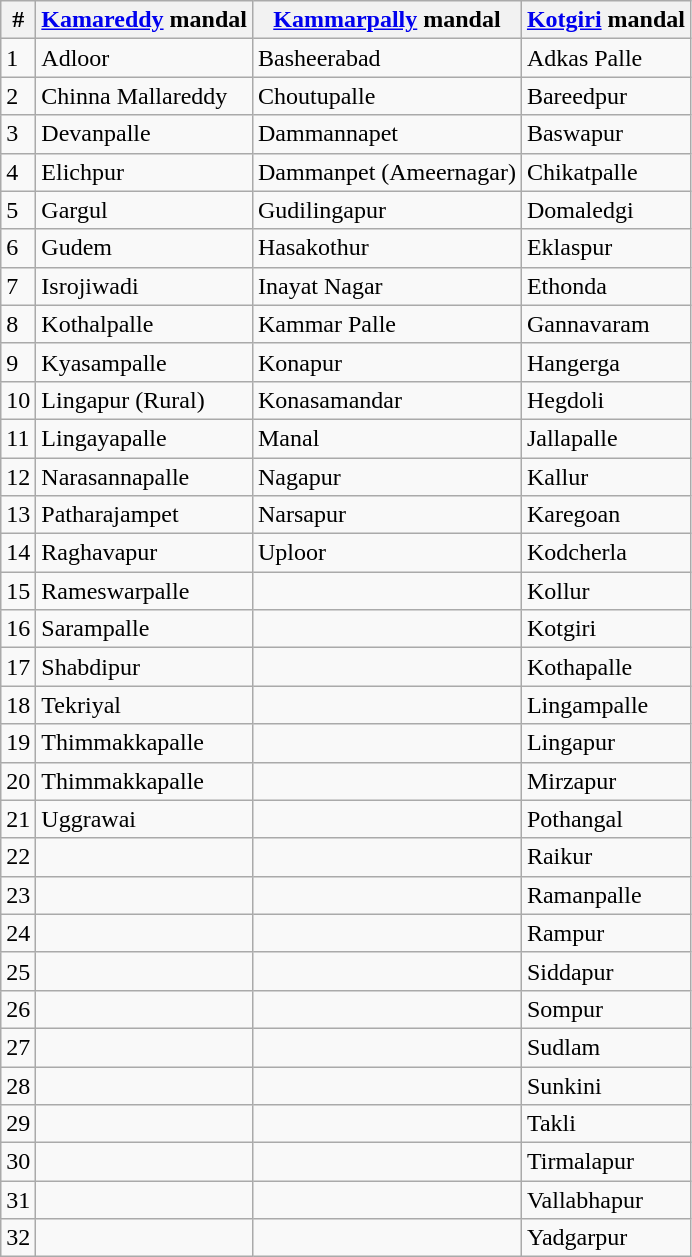<table class="wikitable">
<tr>
<th>#</th>
<th><a href='#'>Kamareddy</a> mandal</th>
<th><a href='#'>Kammarpally</a> mandal</th>
<th><a href='#'>Kotgiri</a> mandal</th>
</tr>
<tr>
<td>1</td>
<td>Adloor</td>
<td>Basheerabad</td>
<td>Adkas Palle</td>
</tr>
<tr>
<td>2</td>
<td>Chinna Mallareddy</td>
<td>Choutupalle</td>
<td>Bareedpur</td>
</tr>
<tr>
<td>3</td>
<td>Devanpalle</td>
<td>Dammannapet</td>
<td>Baswapur</td>
</tr>
<tr>
<td>4</td>
<td>Elichpur</td>
<td>Dammanpet (Ameernagar)</td>
<td>Chikatpalle</td>
</tr>
<tr>
<td>5</td>
<td>Gargul</td>
<td>Gudilingapur</td>
<td>Domaledgi</td>
</tr>
<tr>
<td>6</td>
<td>Gudem</td>
<td>Hasakothur</td>
<td>Eklaspur</td>
</tr>
<tr>
<td>7</td>
<td>Isrojiwadi</td>
<td>Inayat Nagar</td>
<td>Ethonda</td>
</tr>
<tr>
<td>8</td>
<td>Kothalpalle</td>
<td>Kammar Palle</td>
<td>Gannavaram</td>
</tr>
<tr>
<td>9</td>
<td>Kyasampalle</td>
<td>Konapur</td>
<td>Hangerga</td>
</tr>
<tr>
<td>10</td>
<td>Lingapur (Rural)</td>
<td>Konasamandar</td>
<td>Hegdoli</td>
</tr>
<tr>
<td>11</td>
<td>Lingayapalle</td>
<td>Manal</td>
<td>Jallapalle</td>
</tr>
<tr>
<td>12</td>
<td>Narasannapalle</td>
<td>Nagapur</td>
<td>Kallur</td>
</tr>
<tr>
<td>13</td>
<td>Patharajampet</td>
<td>Narsapur</td>
<td>Karegoan</td>
</tr>
<tr>
<td>14</td>
<td>Raghavapur</td>
<td>Uploor</td>
<td>Kodcherla</td>
</tr>
<tr>
<td>15</td>
<td>Rameswarpalle</td>
<td></td>
<td>Kollur</td>
</tr>
<tr>
<td>16</td>
<td>Sarampalle</td>
<td></td>
<td>Kotgiri</td>
</tr>
<tr>
<td>17</td>
<td>Shabdipur</td>
<td></td>
<td>Kothapalle</td>
</tr>
<tr>
<td>18</td>
<td>Tekriyal</td>
<td></td>
<td>Lingampalle</td>
</tr>
<tr>
<td>19</td>
<td>Thimmakkapalle</td>
<td></td>
<td>Lingapur</td>
</tr>
<tr>
<td>20</td>
<td>Thimmakkapalle</td>
<td></td>
<td>Mirzapur</td>
</tr>
<tr>
<td>21</td>
<td>Uggrawai</td>
<td></td>
<td>Pothangal</td>
</tr>
<tr>
<td>22</td>
<td></td>
<td></td>
<td>Raikur</td>
</tr>
<tr>
<td>23</td>
<td></td>
<td></td>
<td>Ramanpalle</td>
</tr>
<tr>
<td>24</td>
<td></td>
<td></td>
<td>Rampur</td>
</tr>
<tr>
<td>25</td>
<td></td>
<td></td>
<td>Siddapur</td>
</tr>
<tr>
<td>26</td>
<td></td>
<td></td>
<td>Sompur</td>
</tr>
<tr>
<td>27</td>
<td></td>
<td></td>
<td>Sudlam</td>
</tr>
<tr>
<td>28</td>
<td></td>
<td></td>
<td>Sunkini</td>
</tr>
<tr>
<td>29</td>
<td></td>
<td></td>
<td>Takli</td>
</tr>
<tr>
<td>30</td>
<td></td>
<td></td>
<td>Tirmalapur</td>
</tr>
<tr>
<td>31</td>
<td></td>
<td></td>
<td>Vallabhapur</td>
</tr>
<tr>
<td>32</td>
<td></td>
<td></td>
<td>Yadgarpur</td>
</tr>
</table>
